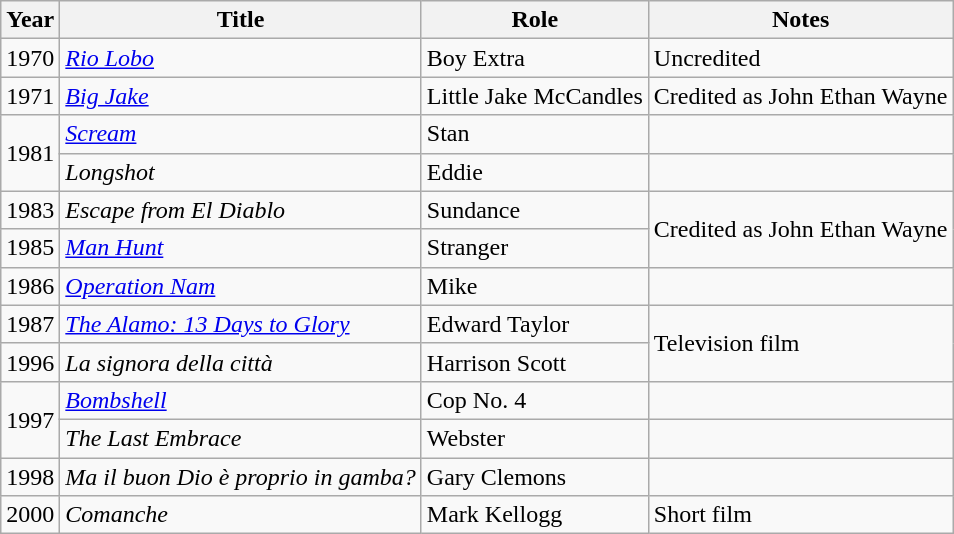<table class="wikitable sortable">
<tr>
<th scope="col">Year</th>
<th scope="col">Title</th>
<th scope="col">Role</th>
<th scope="col" class="unsortable">Notes</th>
</tr>
<tr>
<td>1970</td>
<td><em><a href='#'>Rio Lobo</a></em></td>
<td>Boy Extra</td>
<td>Uncredited</td>
</tr>
<tr>
<td>1971</td>
<td><em><a href='#'>Big Jake</a></em></td>
<td>Little Jake McCandles</td>
<td>Credited as John Ethan Wayne</td>
</tr>
<tr>
<td rowspan="2">1981</td>
<td><em><a href='#'>Scream</a></em></td>
<td>Stan</td>
<td></td>
</tr>
<tr>
<td><em>Longshot</em></td>
<td>Eddie</td>
<td></td>
</tr>
<tr>
<td>1983</td>
<td><em>Escape from El Diablo</em></td>
<td>Sundance</td>
<td rowspan="2">Credited as John Ethan Wayne</td>
</tr>
<tr>
<td>1985</td>
<td><em><a href='#'>Man Hunt</a></em></td>
<td>Stranger</td>
</tr>
<tr>
<td>1986</td>
<td><em><a href='#'>Operation Nam</a></em></td>
<td>Mike</td>
<td></td>
</tr>
<tr>
<td>1987</td>
<td><em><a href='#'>The Alamo: 13 Days to Glory</a></em></td>
<td>Edward Taylor</td>
<td rowspan="2">Television film</td>
</tr>
<tr>
<td>1996</td>
<td><em>La signora della città</em></td>
<td>Harrison Scott</td>
</tr>
<tr>
<td rowspan="2">1997</td>
<td><em><a href='#'>Bombshell</a></em></td>
<td>Cop No. 4</td>
<td></td>
</tr>
<tr>
<td><em>The Last Embrace</em></td>
<td>Webster</td>
<td></td>
</tr>
<tr>
<td>1998</td>
<td><em>Ma il buon Dio è proprio in gamba?</em></td>
<td>Gary Clemons</td>
<td></td>
</tr>
<tr>
<td>2000</td>
<td><em>Comanche</em></td>
<td>Mark Kellogg</td>
<td>Short film</td>
</tr>
</table>
